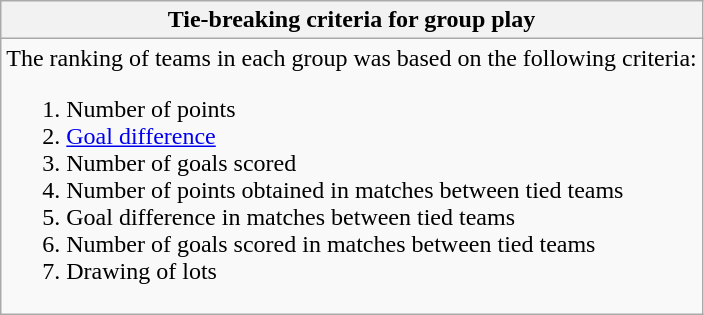<table class="wikitable collapsible collapsed">
<tr>
<th>Tie-breaking criteria for group play</th>
</tr>
<tr>
<td>The ranking of teams in each group was based on the following criteria:<br><ol><li>Number of points</li><li><a href='#'>Goal difference</a></li><li>Number of goals scored</li><li>Number of points obtained in matches between tied teams</li><li>Goal difference in matches between tied teams</li><li>Number of goals scored in matches between tied teams</li><li>Drawing of lots</li></ol></td>
</tr>
</table>
